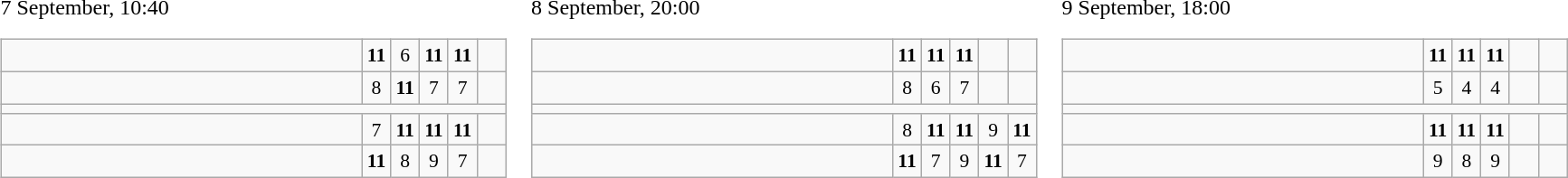<table>
<tr>
<td>7 September, 10:40<br><table class="wikitable" style="text-align:center; font-size:90%;">
<tr>
<td style="width:18em; text-align:left;"><strong></strong></td>
<td style="width:1em"><strong>11</strong></td>
<td style="width:1em">6</td>
<td style="width:1em"><strong>11</strong></td>
<td style="width:1em"><strong>11</strong></td>
<td style="width:1em"></td>
</tr>
<tr>
<td style="text-align:left;"></td>
<td>8</td>
<td><strong>11</strong></td>
<td>7</td>
<td>7</td>
<td></td>
</tr>
<tr>
<td colspan="6"></td>
</tr>
<tr>
<td style="text-align:left;"><strong></strong></td>
<td>7</td>
<td><strong>11</strong></td>
<td><strong>11</strong></td>
<td><strong>11</strong></td>
<td></td>
</tr>
<tr>
<td style="text-align:left;"></td>
<td><strong>11</strong></td>
<td>8</td>
<td>9</td>
<td>7</td>
<td></td>
</tr>
</table>
</td>
<td>8 September, 20:00<br><table class="wikitable" style="text-align:center; font-size:90%;">
<tr>
<td style="width:18em; text-align:left;"><strong></strong></td>
<td style="width:1em"><strong>11</strong></td>
<td style="width:1em"><strong>11</strong></td>
<td style="width:1em"><strong>11</strong></td>
<td style="width:1em"></td>
<td style="width:1em"></td>
</tr>
<tr>
<td style="text-align:left;"></td>
<td>8</td>
<td>6</td>
<td>7</td>
<td></td>
<td></td>
</tr>
<tr>
<td colspan="6"></td>
</tr>
<tr>
<td style="text-align:left;"><strong></strong></td>
<td>8</td>
<td><strong>11</strong></td>
<td><strong>11</strong></td>
<td>9</td>
<td><strong>11</strong></td>
</tr>
<tr>
<td style="text-align:left;"></td>
<td><strong>11</strong></td>
<td>7</td>
<td>9</td>
<td><strong>11</strong></td>
<td>7</td>
</tr>
</table>
</td>
<td>9 September, 18:00<br><table class="wikitable" style="text-align:center; font-size:90%;">
<tr>
<td style="width:18em; text-align:left;"><strong></strong></td>
<td style="width:1em"><strong>11</strong></td>
<td style="width:1em"><strong>11</strong></td>
<td style="width:1em"><strong>11</strong></td>
<td style="width:1em"></td>
<td style="width:1em"></td>
</tr>
<tr>
<td style="text-align:left;"></td>
<td>5</td>
<td>4</td>
<td>4</td>
<td></td>
<td></td>
</tr>
<tr>
<td colspan="6"></td>
</tr>
<tr>
<td style="text-align:left;"><strong></strong></td>
<td><strong>11</strong></td>
<td><strong>11</strong></td>
<td><strong>11</strong></td>
<td></td>
<td></td>
</tr>
<tr>
<td style="text-align:left;"></td>
<td>9</td>
<td>8</td>
<td>9</td>
<td></td>
<td></td>
</tr>
</table>
</td>
</tr>
</table>
